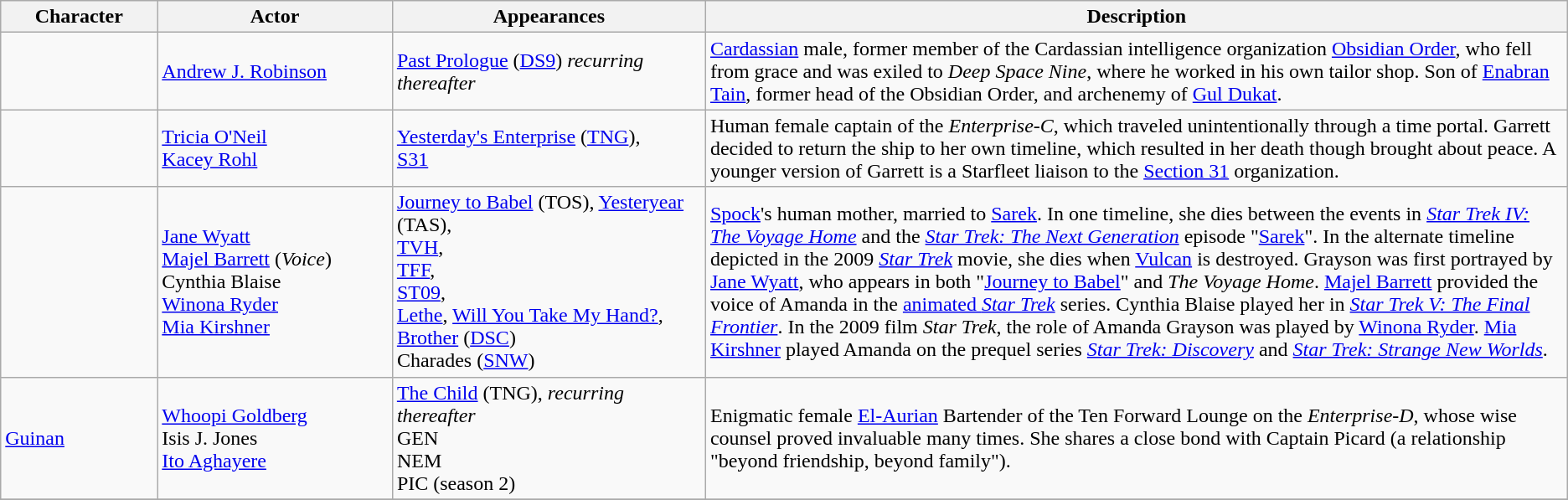<table class="wikitable">
<tr m>
<th width="10%">Character</th>
<th width="15%">Actor</th>
<th width="20%">Appearances</th>
<th width="55%">Description</th>
</tr>
<tr>
<td></td>
<td><a href='#'>Andrew J. Robinson</a></td>
<td><a href='#'>Past Prologue</a> (<a href='#'>DS9</a>) <em>recurring thereafter</em></td>
<td><a href='#'>Cardassian</a> male, former member of the Cardassian intelligence organization <a href='#'>Obsidian Order</a>, who fell from grace and was exiled to <em>Deep Space Nine</em>, where he worked in his own tailor shop. Son of <a href='#'>Enabran Tain</a>, former head of the Obsidian Order, and archenemy of <a href='#'>Gul Dukat</a>.</td>
</tr>
<tr>
<td></td>
<td><a href='#'>Tricia O'Neil</a><br><a href='#'>Kacey Rohl</a></td>
<td><a href='#'>Yesterday's Enterprise</a> (<a href='#'>TNG</a>),<br><a href='#'>S31</a></td>
<td>Human female captain of the <em>Enterprise-C</em>, which traveled unintentionally through a time portal. Garrett decided to return the ship to her own timeline, which resulted in her death though brought about peace. A younger version of Garrett is a Starfleet liaison to the <a href='#'>Section 31</a> organization.</td>
</tr>
<tr>
<td></td>
<td><a href='#'>Jane Wyatt</a><br><a href='#'>Majel Barrett</a> (<em>Voice</em>)<br>Cynthia Blaise<br><a href='#'>Winona Ryder</a><br><a href='#'>Mia Kirshner</a></td>
<td><a href='#'>Journey to Babel</a> (TOS), <a href='#'>Yesteryear</a> (TAS), <br><a href='#'>TVH</a>, <br><a href='#'>TFF</a>, <br><a href='#'>ST09</a>, <br><a href='#'>Lethe</a>, <a href='#'>Will You Take My Hand?</a>, <a href='#'>Brother</a> (<a href='#'>DSC</a>)<br>Charades (<a href='#'>SNW</a>)</td>
<td><a href='#'>Spock</a>'s human mother, married to <a href='#'>Sarek</a>. In one timeline, she dies between the events in <em><a href='#'>Star Trek IV: The Voyage Home</a></em> and the <em><a href='#'>Star Trek: The Next Generation</a></em> episode "<a href='#'>Sarek</a>". In the alternate timeline depicted in the 2009 <em><a href='#'>Star Trek</a></em> movie, she dies when <a href='#'>Vulcan</a> is destroyed. Grayson was first portrayed by <a href='#'>Jane Wyatt</a>, who appears in both "<a href='#'>Journey to Babel</a>" and <em>The Voyage Home</em>. <a href='#'>Majel Barrett</a> provided the voice of Amanda in the <a href='#'>animated <em>Star Trek</em></a> series. Cynthia Blaise played her in <em><a href='#'>Star Trek V: The Final Frontier</a></em>. In the 2009 film <em>Star Trek</em>, the role of Amanda Grayson was played by <a href='#'>Winona Ryder</a>. <a href='#'>Mia Kirshner</a> played Amanda on the prequel series <em><a href='#'>Star Trek: Discovery</a></em> and <em><a href='#'>Star Trek: Strange New Worlds</a></em>.</td>
</tr>
<tr>
<td><a href='#'>Guinan</a></td>
<td><a href='#'>Whoopi Goldberg</a><br>Isis J. Jones<br><a href='#'>Ito Aghayere</a></td>
<td><a href='#'>The Child</a> (TNG), <em>recurring thereafter</em><br>GEN<br>NEM<br>PIC (season 2)</td>
<td>Enigmatic female <a href='#'>El-Aurian</a> Bartender of the Ten Forward Lounge on the <em>Enterprise-D</em>, whose wise counsel proved invaluable many times. She shares a close bond with Captain Picard (a relationship "beyond friendship, beyond family").</td>
</tr>
<tr>
</tr>
</table>
